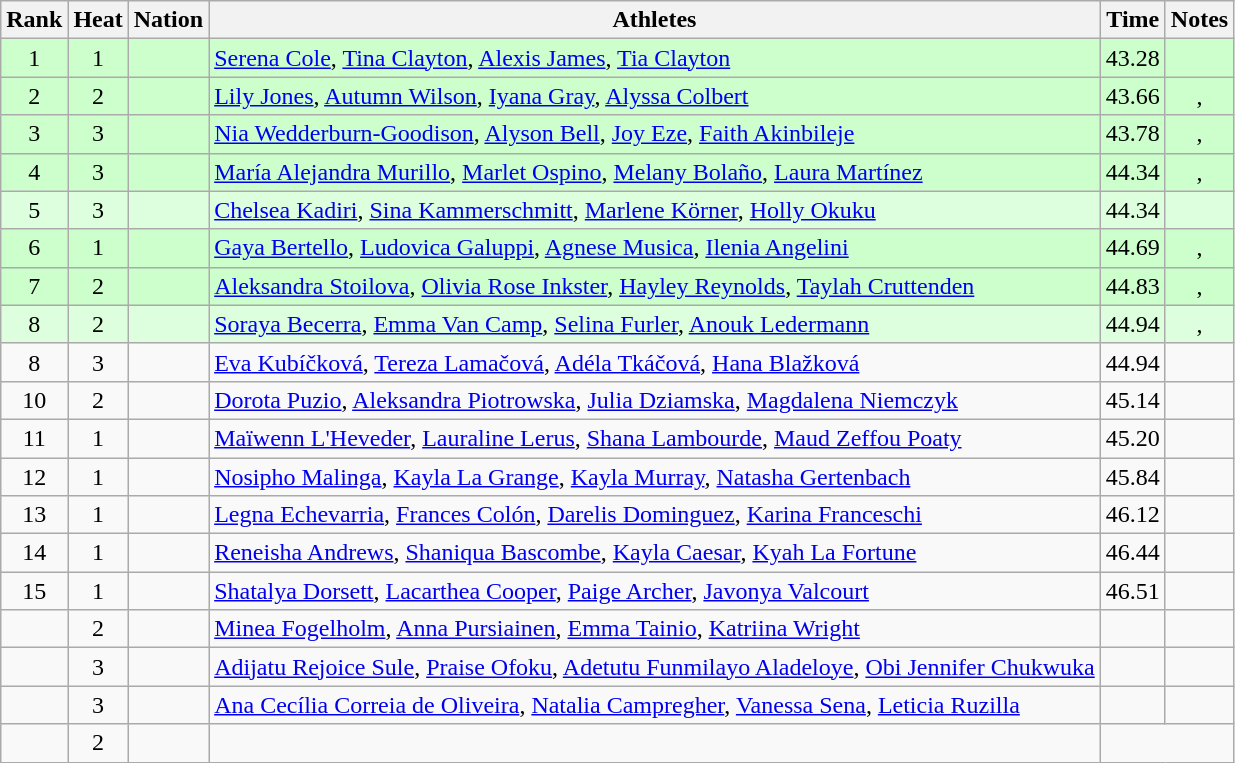<table class="wikitable sortable" style="text-align:center">
<tr>
<th>Rank</th>
<th>Heat</th>
<th>Nation</th>
<th>Athletes</th>
<th>Time</th>
<th>Notes</th>
</tr>
<tr bgcolor=ccffcc>
<td>1</td>
<td>1</td>
<td align=left></td>
<td align=left><a href='#'>Serena Cole</a>, <a href='#'>Tina Clayton</a>, <a href='#'>Alexis James</a>, <a href='#'>Tia Clayton</a></td>
<td>43.28</td>
<td></td>
</tr>
<tr bgcolor=ccffcc>
<td>2</td>
<td>2</td>
<td align=left></td>
<td align=left><a href='#'>Lily Jones</a>, <a href='#'>Autumn Wilson</a>, <a href='#'>Iyana Gray</a>, <a href='#'>Alyssa Colbert</a></td>
<td>43.66</td>
<td>, </td>
</tr>
<tr bgcolor=ccffcc>
<td>3</td>
<td>3</td>
<td align=left></td>
<td align=left><a href='#'>Nia Wedderburn-Goodison</a>, <a href='#'>Alyson Bell</a>, <a href='#'>Joy Eze</a>, <a href='#'>Faith Akinbileje</a></td>
<td>43.78</td>
<td>, </td>
</tr>
<tr bgcolor=ccffcc>
<td>4</td>
<td>3</td>
<td align=left></td>
<td align=left><a href='#'>María Alejandra Murillo</a>, <a href='#'>Marlet Ospino</a>, <a href='#'>Melany Bolaño</a>, <a href='#'>Laura Martínez</a></td>
<td>44.34 </td>
<td>, </td>
</tr>
<tr bgcolor=ddffdd>
<td>5</td>
<td>3</td>
<td align=left></td>
<td align=left><a href='#'>Chelsea Kadiri</a>, <a href='#'>Sina Kammerschmitt</a>, <a href='#'>Marlene Körner</a>, <a href='#'>Holly Okuku</a></td>
<td>44.34 </td>
<td></td>
</tr>
<tr bgcolor=ccffcc>
<td>6</td>
<td>1</td>
<td align=left></td>
<td align=left><a href='#'>Gaya Bertello</a>, <a href='#'>Ludovica Galuppi</a>, <a href='#'>Agnese Musica</a>, <a href='#'>Ilenia Angelini</a></td>
<td>44.69</td>
<td>, </td>
</tr>
<tr bgcolor=ccffcc>
<td>7</td>
<td>2</td>
<td align=left></td>
<td align=left><a href='#'>Aleksandra Stoilova</a>, <a href='#'>Olivia Rose Inkster</a>, <a href='#'>Hayley Reynolds</a>, <a href='#'>Taylah Cruttenden</a></td>
<td>44.83</td>
<td>, </td>
</tr>
<tr bgcolor=ddffdd>
<td>8</td>
<td>2</td>
<td align=left></td>
<td align=left><a href='#'>Soraya Becerra</a>, <a href='#'>Emma Van Camp</a>, <a href='#'>Selina Furler</a>, <a href='#'>Anouk Ledermann</a></td>
<td>44.94 </td>
<td>, </td>
</tr>
<tr>
<td>8</td>
<td>3</td>
<td align=left></td>
<td align=left><a href='#'>Eva Kubíčková</a>, <a href='#'>Tereza Lamačová</a>, <a href='#'>Adéla Tkáčová</a>, <a href='#'>Hana Blažková</a></td>
<td>44.94 </td>
<td></td>
</tr>
<tr>
<td>10</td>
<td>2</td>
<td align=left></td>
<td align=left><a href='#'>Dorota Puzio</a>, <a href='#'>Aleksandra Piotrowska</a>, <a href='#'>Julia Dziamska</a>, <a href='#'>Magdalena Niemczyk</a></td>
<td>45.14</td>
<td></td>
</tr>
<tr>
<td>11</td>
<td>1</td>
<td align=left></td>
<td align=left><a href='#'>Maïwenn L'Heveder</a>, <a href='#'>Lauraline Lerus</a>, <a href='#'>Shana Lambourde</a>, <a href='#'>Maud Zeffou Poaty</a></td>
<td>45.20</td>
<td></td>
</tr>
<tr>
<td>12</td>
<td>1</td>
<td align=left></td>
<td align=left><a href='#'>Nosipho Malinga</a>, <a href='#'>Kayla La Grange</a>, <a href='#'>Kayla Murray</a>, <a href='#'>Natasha Gertenbach</a></td>
<td>45.84</td>
<td></td>
</tr>
<tr>
<td>13</td>
<td>1</td>
<td align=left></td>
<td align=left><a href='#'>Legna Echevarria</a>, <a href='#'>Frances Colón</a>, <a href='#'>Darelis Dominguez</a>, <a href='#'>Karina Franceschi</a></td>
<td>46.12</td>
<td></td>
</tr>
<tr>
<td>14</td>
<td>1</td>
<td align=left></td>
<td align=left><a href='#'>Reneisha Andrews</a>, <a href='#'>Shaniqua Bascombe</a>, <a href='#'>Kayla Caesar</a>, <a href='#'>Kyah La Fortune</a></td>
<td>46.44</td>
<td></td>
</tr>
<tr>
<td>15</td>
<td>1</td>
<td align=left></td>
<td align=left><a href='#'>Shatalya Dorsett</a>, <a href='#'>Lacarthea Cooper</a>, <a href='#'>Paige Archer</a>, <a href='#'>Javonya Valcourt</a></td>
<td>46.51</td>
<td></td>
</tr>
<tr>
<td></td>
<td>2</td>
<td align=left></td>
<td align=left><a href='#'>Minea Fogelholm</a>, <a href='#'>Anna Pursiainen</a>, <a href='#'>Emma Tainio</a>, <a href='#'>Katriina Wright</a></td>
<td></td>
<td></td>
</tr>
<tr>
<td></td>
<td>3</td>
<td align=left></td>
<td align=left><a href='#'>Adijatu Rejoice Sule</a>, <a href='#'>Praise Ofoku</a>, <a href='#'>Adetutu Funmilayo Aladeloye</a>, <a href='#'>Obi Jennifer Chukwuka</a></td>
<td></td>
<td></td>
</tr>
<tr>
<td></td>
<td>3</td>
<td align=left></td>
<td align=left><a href='#'>Ana Cecília Correia de Oliveira</a>, <a href='#'>Natalia Campregher</a>, <a href='#'>Vanessa Sena</a>, <a href='#'>Leticia Ruzilla</a></td>
<td></td>
<td></td>
</tr>
<tr>
<td></td>
<td>2</td>
<td align=left></td>
<td align=left></td>
<td colspan=2></td>
</tr>
</table>
